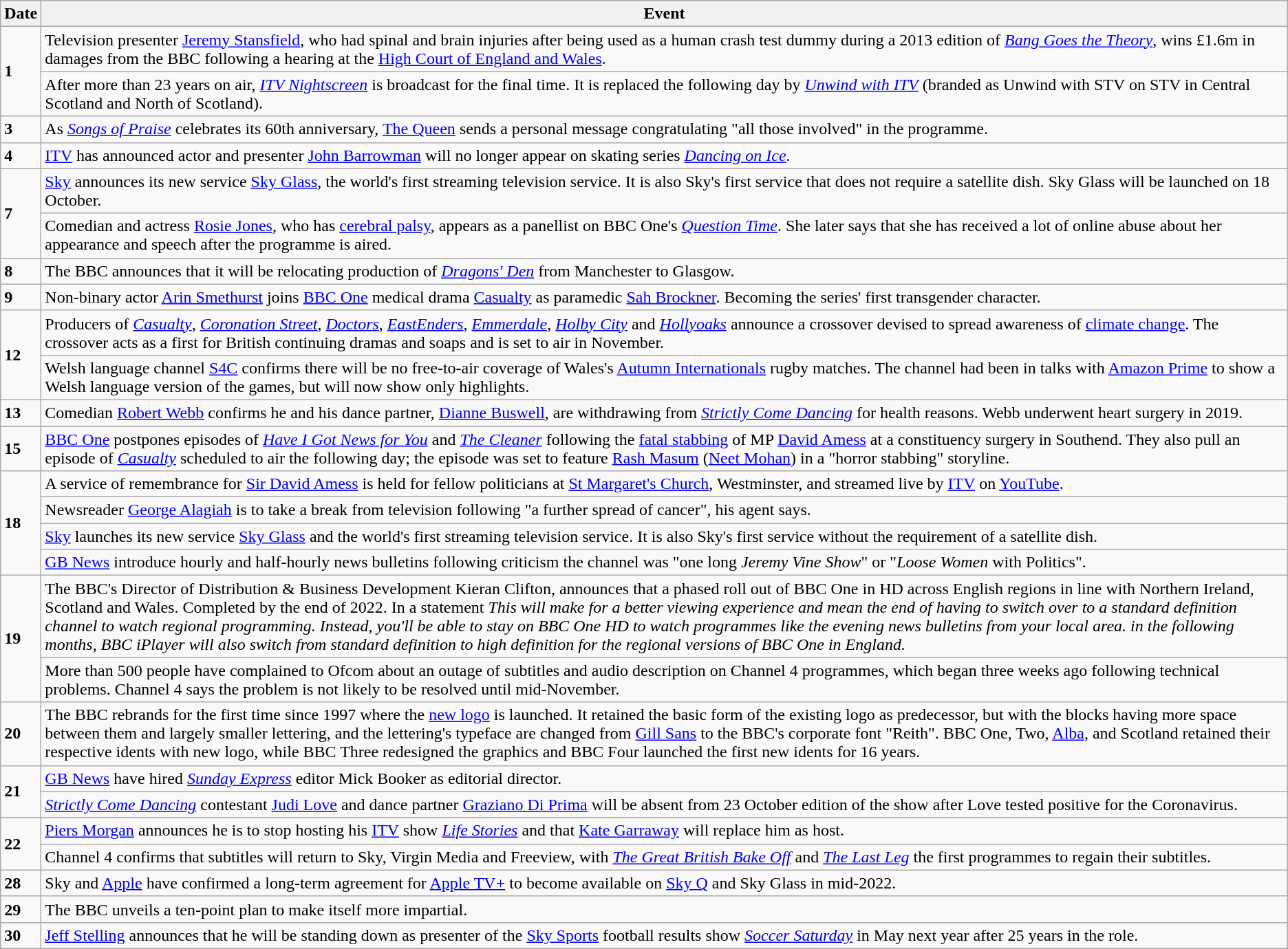<table class="wikitable">
<tr>
<th>Date</th>
<th>Event</th>
</tr>
<tr>
<td rowspan=2><strong>1</strong></td>
<td>Television presenter <a href='#'>Jeremy Stansfield</a>, who had spinal and brain injuries after being used as a human crash test dummy during a 2013 edition of <em><a href='#'>Bang Goes the Theory</a></em>, wins £1.6m in damages from the BBC following a hearing at the <a href='#'>High Court of England and Wales</a>.</td>
</tr>
<tr>
<td>After more than 23 years on air, <em><a href='#'>ITV Nightscreen</a></em> is broadcast for the final time. It is replaced the following day by <em><a href='#'>Unwind with ITV</a></em> (branded as Unwind with STV on STV in Central Scotland and North of Scotland).</td>
</tr>
<tr>
<td><strong>3</strong></td>
<td>As <em><a href='#'>Songs of Praise</a></em> celebrates its 60th anniversary, <a href='#'>The Queen</a> sends a personal message congratulating "all those involved" in the programme.</td>
</tr>
<tr>
<td><strong>4</strong></td>
<td><a href='#'>ITV</a> has announced actor and presenter <a href='#'>John Barrowman</a> will no longer appear on skating series <em><a href='#'>Dancing on Ice</a></em>.</td>
</tr>
<tr>
<td rowspan=2><strong>7</strong></td>
<td><a href='#'>Sky</a> announces its new service <a href='#'>Sky Glass</a>, the world's first streaming television service. It is also Sky's first service that does not require a satellite dish. Sky Glass will be launched on 18 October.</td>
</tr>
<tr>
<td>Comedian and actress <a href='#'>Rosie Jones</a>, who has <a href='#'>cerebral palsy</a>, appears as a panellist on BBC One's <em><a href='#'>Question Time</a></em>. She later says that she has received a lot of online abuse about her appearance and speech after the programme is aired.</td>
</tr>
<tr>
<td><strong>8</strong></td>
<td>The BBC announces that it will be relocating production of <em><a href='#'>Dragons' Den</a></em> from Manchester to Glasgow.</td>
</tr>
<tr>
<td><strong>9</strong></td>
<td>Non-binary actor <a href='#'>Arin Smethurst</a> joins <a href='#'>BBC One</a> medical drama <a href='#'>Casualty</a> as paramedic <a href='#'>Sah Brockner</a>. Becoming the series' first transgender character.</td>
</tr>
<tr>
<td rowspan=2><strong>12</strong></td>
<td>Producers of <em><a href='#'>Casualty</a></em>, <em><a href='#'>Coronation Street</a></em>, <em><a href='#'>Doctors</a></em>, <em><a href='#'>EastEnders</a></em>, <em><a href='#'>Emmerdale</a></em>, <em><a href='#'>Holby City</a></em> and <em><a href='#'>Hollyoaks</a></em> announce a crossover devised to spread awareness of <a href='#'>climate change</a>. The crossover acts as a first for British continuing dramas and soaps and is set to air in November.</td>
</tr>
<tr>
<td>Welsh language channel <a href='#'>S4C</a> confirms there will be no free-to-air coverage of Wales's <a href='#'>Autumn Internationals</a> rugby matches. The channel had been in talks with <a href='#'>Amazon Prime</a> to show a Welsh language version of the games, but will now show only highlights.</td>
</tr>
<tr>
<td><strong>13</strong></td>
<td>Comedian <a href='#'>Robert Webb</a> confirms he and his dance partner, <a href='#'>Dianne Buswell</a>, are withdrawing from <em><a href='#'>Strictly Come Dancing</a></em> for health reasons. Webb underwent heart surgery in 2019.</td>
</tr>
<tr>
<td><strong>15</strong></td>
<td><a href='#'>BBC One</a> postpones episodes of <em><a href='#'>Have I Got News for You</a></em> and <em><a href='#'>The Cleaner</a></em> following the <a href='#'>fatal stabbing</a> of MP <a href='#'>David Amess</a> at a constituency surgery in Southend. They also pull an episode of <em><a href='#'>Casualty</a></em> scheduled to air the following day; the episode was set to feature <a href='#'>Rash Masum</a> (<a href='#'>Neet Mohan</a>) in a "horror stabbing" storyline.</td>
</tr>
<tr>
<td rowspan=4><strong>18</strong></td>
<td>A service of remembrance for <a href='#'>Sir David Amess</a> is held for fellow politicians at <a href='#'>St Margaret's Church</a>, Westminster, and streamed live by <a href='#'>ITV</a> on <a href='#'>YouTube</a>.</td>
</tr>
<tr>
<td>Newsreader <a href='#'>George Alagiah</a> is to take a break from television following "a further spread of cancer", his agent says.</td>
</tr>
<tr>
<td><a href='#'>Sky</a> launches its new service <a href='#'>Sky Glass</a> and the world's first streaming television service. It is also Sky's first service without the requirement of a satellite dish.</td>
</tr>
<tr>
<td><a href='#'>GB News</a> introduce hourly and half-hourly news bulletins following criticism the channel was "one long <em>Jeremy Vine Show</em>" or "<em>Loose Women</em> with Politics".</td>
</tr>
<tr>
<td rowspan=2><strong>19</strong></td>
<td>The BBC's Director of Distribution & Business Development Kieran Clifton, announces that a phased roll out of BBC One in HD across English regions in line with Northern Ireland, Scotland and Wales. Completed by the end of 2022. In a statement <em>This will make for a better viewing experience and mean the end of having to switch over to a standard definition channel to watch regional programming. Instead, you'll be able to stay on BBC One HD to watch programmes like the evening news bulletins from your local area. in the following months, BBC iPlayer will also switch from standard definition to high definition for the regional versions of BBC One in England.</em></td>
</tr>
<tr>
<td>More than 500 people have complained to Ofcom about an outage of subtitles and audio description on Channel 4 programmes, which began three weeks ago following technical problems. Channel 4 says the problem is not likely to be resolved until mid-November.</td>
</tr>
<tr>
<td><strong>20</strong></td>
<td>The BBC rebrands for the first time since 1997 where the <a href='#'>new logo</a> is launched. It retained the basic form of the existing logo as predecessor, but with the blocks having more space between them and largely smaller lettering, and the lettering's typeface are changed from <a href='#'>Gill Sans</a> to the BBC's corporate font "Reith". BBC One, Two, <a href='#'>Alba</a>, and Scotland retained their respective idents with new logo, while BBC Three redesigned the graphics and BBC Four launched the first new idents for 16 years.</td>
</tr>
<tr>
<td rowspan=2><strong>21</strong></td>
<td><a href='#'>GB News</a> have hired <em><a href='#'>Sunday Express</a></em> editor Mick Booker as editorial director.</td>
</tr>
<tr>
<td><em><a href='#'>Strictly Come Dancing</a></em> contestant <a href='#'>Judi Love</a> and dance partner <a href='#'>Graziano Di Prima</a> will be absent from 23 October edition of the show after Love tested positive for the Coronavirus.</td>
</tr>
<tr>
<td rowspan=2><strong>22</strong></td>
<td><a href='#'>Piers Morgan</a> announces he is to stop hosting his <a href='#'>ITV</a> show <em><a href='#'>Life Stories</a></em> and that <a href='#'>Kate Garraway</a> will replace him as host.</td>
</tr>
<tr>
<td>Channel 4 confirms that subtitles will return to Sky, Virgin Media and Freeview, with <em><a href='#'>The Great British Bake Off</a></em> and <em><a href='#'>The Last Leg</a></em> the first programmes to regain their subtitles.</td>
</tr>
<tr>
<td><strong>28</strong></td>
<td>Sky and <a href='#'>Apple</a> have confirmed a long-term agreement for <a href='#'>Apple TV+</a> to become available on <a href='#'>Sky Q</a> and Sky Glass in mid-2022.</td>
</tr>
<tr>
<td><strong>29</strong></td>
<td>The BBC unveils a ten-point plan to make itself more impartial.</td>
</tr>
<tr>
<td><strong>30</strong></td>
<td><a href='#'>Jeff Stelling</a> announces that he will be standing down as presenter of the <a href='#'>Sky Sports</a> football results show <em><a href='#'>Soccer Saturday</a></em> in May next year after 25 years in the role.</td>
</tr>
</table>
